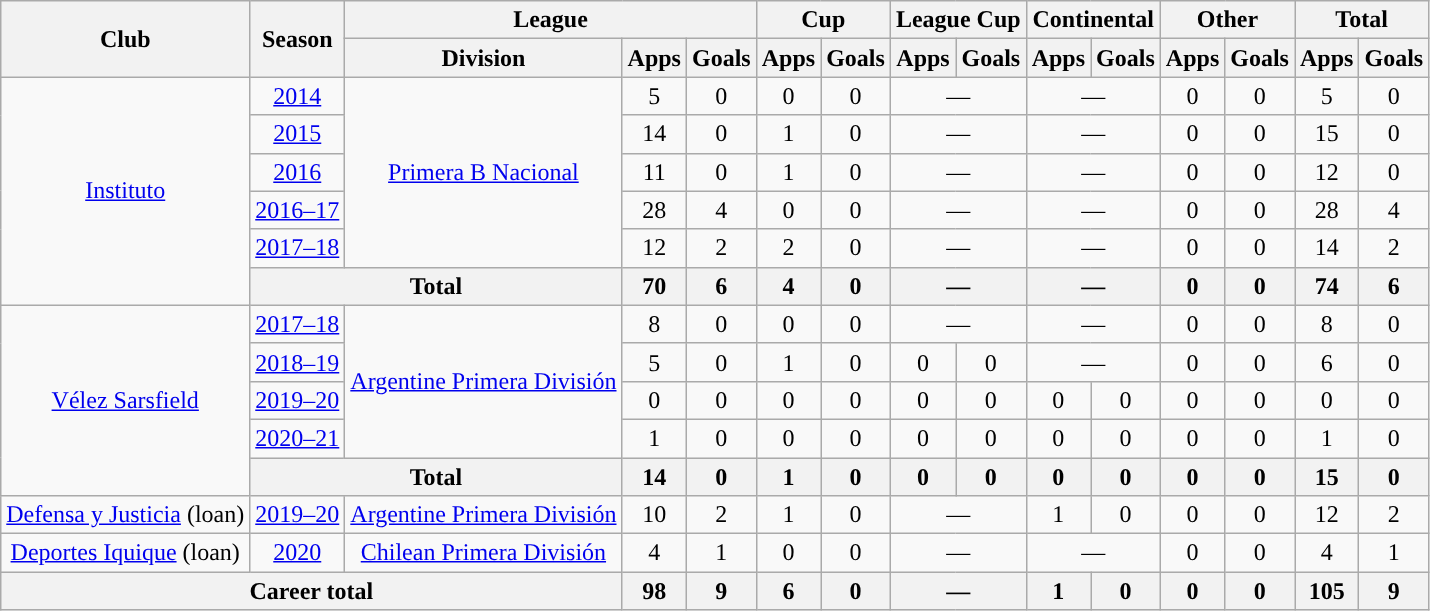<table class="wikitable" style="text-align:center">
<tr>
<th rowspan="2">Club</th>
<th rowspan="2">Season</th>
<th colspan="3">League</th>
<th colspan="2">Cup</th>
<th colspan="2">League Cup</th>
<th colspan="2">Continental</th>
<th colspan="2">Other</th>
<th colspan="2">Total</th>
</tr>
<tr>
<th>Division</th>
<th>Apps</th>
<th>Goals</th>
<th>Apps</th>
<th>Goals</th>
<th>Apps</th>
<th>Goals</th>
<th>Apps</th>
<th>Goals</th>
<th>Apps</th>
<th>Goals</th>
<th>Apps</th>
<th>Goals</th>
</tr>
<tr>
<td rowspan="6"><a href='#'>Instituto</a></td>
<td><a href='#'>2014</a></td>
<td rowspan="5"><a href='#'>Primera B Nacional</a></td>
<td>5</td>
<td>0</td>
<td>0</td>
<td>0</td>
<td colspan="2">—</td>
<td colspan="2">—</td>
<td>0</td>
<td>0</td>
<td>5</td>
<td>0</td>
</tr>
<tr>
<td><a href='#'>2015</a></td>
<td>14</td>
<td>0</td>
<td>1</td>
<td>0</td>
<td colspan="2">—</td>
<td colspan="2">—</td>
<td>0</td>
<td>0</td>
<td>15</td>
<td>0</td>
</tr>
<tr>
<td><a href='#'>2016</a></td>
<td>11</td>
<td>0</td>
<td>1</td>
<td>0</td>
<td colspan="2">—</td>
<td colspan="2">—</td>
<td>0</td>
<td>0</td>
<td>12</td>
<td>0</td>
</tr>
<tr>
<td><a href='#'>2016–17</a></td>
<td>28</td>
<td>4</td>
<td>0</td>
<td>0</td>
<td colspan="2">—</td>
<td colspan="2">—</td>
<td>0</td>
<td>0</td>
<td>28</td>
<td>4</td>
</tr>
<tr>
<td><a href='#'>2017–18</a></td>
<td>12</td>
<td>2</td>
<td>2</td>
<td>0</td>
<td colspan="2">—</td>
<td colspan="2">—</td>
<td>0</td>
<td>0</td>
<td>14</td>
<td>2</td>
</tr>
<tr>
<th colspan="2">Total</th>
<th>70</th>
<th>6</th>
<th>4</th>
<th>0</th>
<th colspan="2">—</th>
<th colspan="2">—</th>
<th>0</th>
<th>0</th>
<th>74</th>
<th>6</th>
</tr>
<tr>
<td rowspan="5"><a href='#'>Vélez Sarsfield</a></td>
<td><a href='#'>2017–18</a></td>
<td rowspan="4"><a href='#'>Argentine Primera División</a></td>
<td>8</td>
<td>0</td>
<td>0</td>
<td>0</td>
<td colspan="2">—</td>
<td colspan="2">—</td>
<td>0</td>
<td>0</td>
<td>8</td>
<td>0</td>
</tr>
<tr>
<td><a href='#'>2018–19</a></td>
<td>5</td>
<td>0</td>
<td>1</td>
<td>0</td>
<td>0</td>
<td>0</td>
<td colspan="2">—</td>
<td>0</td>
<td>0</td>
<td>6</td>
<td>0</td>
</tr>
<tr>
<td><a href='#'>2019–20</a></td>
<td>0</td>
<td>0</td>
<td>0</td>
<td>0</td>
<td>0</td>
<td>0</td>
<td>0</td>
<td>0</td>
<td>0</td>
<td>0</td>
<td>0</td>
<td>0</td>
</tr>
<tr>
<td><a href='#'>2020–21</a></td>
<td>1</td>
<td>0</td>
<td>0</td>
<td>0</td>
<td>0</td>
<td>0</td>
<td>0</td>
<td>0</td>
<td>0</td>
<td>0</td>
<td>1</td>
<td>0</td>
</tr>
<tr>
<th colspan="2">Total</th>
<th>14</th>
<th>0</th>
<th>1</th>
<th>0</th>
<th>0</th>
<th>0</th>
<th>0</th>
<th>0</th>
<th>0</th>
<th>0</th>
<th>15</th>
<th>0</th>
</tr>
<tr>
<td rowspan="1"><a href='#'>Defensa y Justicia</a> (loan)</td>
<td><a href='#'>2019–20</a></td>
<td rowspan="1"><a href='#'>Argentine Primera División</a></td>
<td>10</td>
<td>2</td>
<td>1</td>
<td>0</td>
<td colspan="2">—</td>
<td>1</td>
<td>0</td>
<td>0</td>
<td>0</td>
<td>12</td>
<td>2</td>
</tr>
<tr>
<td rowspan="1"><a href='#'>Deportes Iquique</a> (loan)</td>
<td><a href='#'>2020</a></td>
<td rowspan="1"><a href='#'>Chilean Primera División</a></td>
<td>4</td>
<td>1</td>
<td>0</td>
<td>0</td>
<td colspan="2">—</td>
<td colspan="2">—</td>
<td>0</td>
<td>0</td>
<td>4</td>
<td>1</td>
</tr>
<tr>
<th colspan="3">Career total</th>
<th>98</th>
<th>9</th>
<th>6</th>
<th>0</th>
<th colspan="2">—</th>
<th>1</th>
<th>0</th>
<th>0</th>
<th>0</th>
<th>105</th>
<th>9</th>
</tr>
</table>
